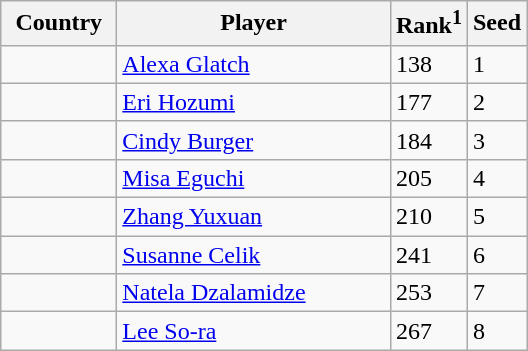<table class="sortable wikitable">
<tr>
<th width="70">Country</th>
<th width="175">Player</th>
<th>Rank<sup>1</sup></th>
<th>Seed</th>
</tr>
<tr>
<td></td>
<td><a href='#'>Alexa Glatch</a></td>
<td>138</td>
<td>1</td>
</tr>
<tr>
<td></td>
<td><a href='#'>Eri Hozumi</a></td>
<td>177</td>
<td>2</td>
</tr>
<tr>
<td></td>
<td><a href='#'>Cindy Burger</a></td>
<td>184</td>
<td>3</td>
</tr>
<tr>
<td></td>
<td><a href='#'>Misa Eguchi</a></td>
<td>205</td>
<td>4</td>
</tr>
<tr>
<td></td>
<td><a href='#'>Zhang Yuxuan</a></td>
<td>210</td>
<td>5</td>
</tr>
<tr>
<td></td>
<td><a href='#'>Susanne Celik</a></td>
<td>241</td>
<td>6</td>
</tr>
<tr>
<td></td>
<td><a href='#'>Natela Dzalamidze</a></td>
<td>253</td>
<td>7</td>
</tr>
<tr>
<td></td>
<td><a href='#'>Lee So-ra</a></td>
<td>267</td>
<td>8</td>
</tr>
</table>
